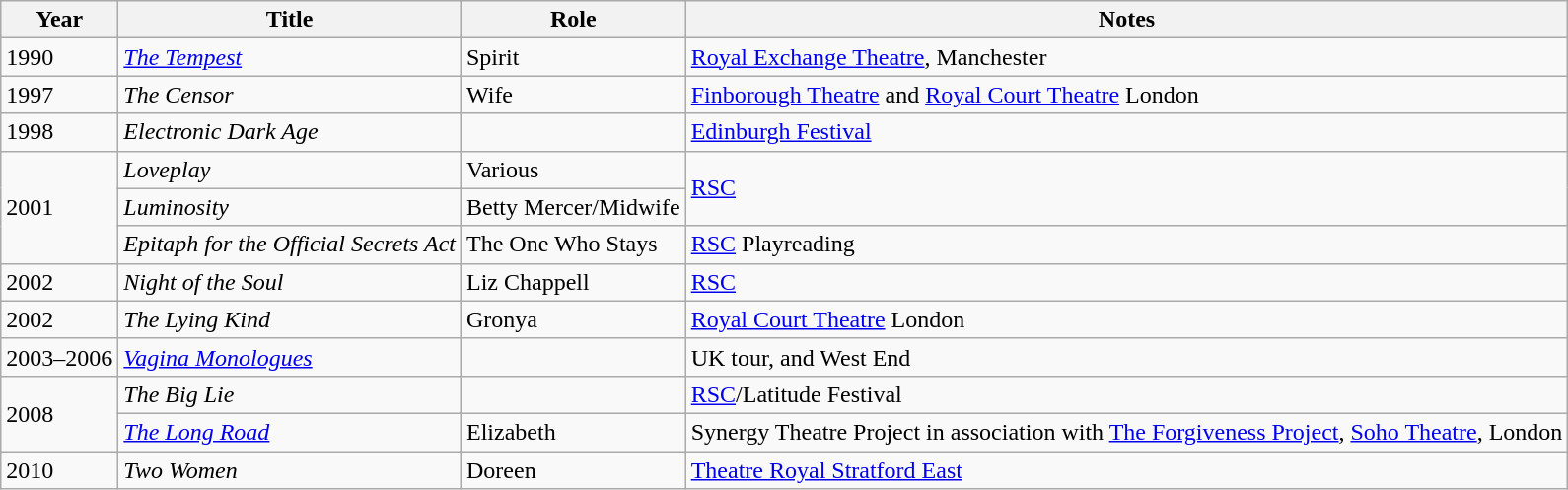<table class="wikitable sortable">
<tr>
<th>Year</th>
<th>Title</th>
<th>Role</th>
<th class="unsortable">Notes</th>
</tr>
<tr>
<td>1990</td>
<td><em><a href='#'>The Tempest</a></em></td>
<td>Spirit</td>
<td><a href='#'>Royal Exchange Theatre</a>, Manchester</td>
</tr>
<tr>
<td>1997</td>
<td><em>The Censor</em></td>
<td>Wife</td>
<td><a href='#'>Finborough Theatre</a> and <a href='#'>Royal Court Theatre</a> London</td>
</tr>
<tr>
<td>1998</td>
<td><em>Electronic Dark Age</em></td>
<td></td>
<td><a href='#'>Edinburgh Festival</a></td>
</tr>
<tr>
<td rowspan=3>2001</td>
<td><em>Loveplay</em></td>
<td>Various</td>
<td rowspan=2><a href='#'>RSC</a></td>
</tr>
<tr>
<td><em>Luminosity</em></td>
<td>Betty Mercer/Midwife</td>
</tr>
<tr>
<td><em>Epitaph for the Official Secrets Act</em></td>
<td>The One Who Stays</td>
<td><a href='#'>RSC</a> Playreading</td>
</tr>
<tr>
<td>2002</td>
<td><em>Night of the Soul</em></td>
<td>Liz Chappell</td>
<td><a href='#'>RSC</a></td>
</tr>
<tr>
<td>2002</td>
<td><em>The Lying Kind</em></td>
<td>Gronya</td>
<td><a href='#'>Royal Court Theatre</a> London</td>
</tr>
<tr>
<td>2003–2006</td>
<td><em><a href='#'>Vagina Monologues</a></em></td>
<td></td>
<td>UK tour, and West End</td>
</tr>
<tr>
<td rowspan=2>2008</td>
<td><em>The Big Lie</em></td>
<td></td>
<td><a href='#'>RSC</a>/Latitude Festival</td>
</tr>
<tr>
<td><em><a href='#'>The Long Road</a></em></td>
<td>Elizabeth</td>
<td>Synergy Theatre Project in association with <a href='#'>The Forgiveness Project</a>, <a href='#'>Soho Theatre</a>, London</td>
</tr>
<tr>
<td>2010</td>
<td><em>Two Women</em></td>
<td>Doreen</td>
<td><a href='#'>Theatre Royal Stratford East</a></td>
</tr>
</table>
